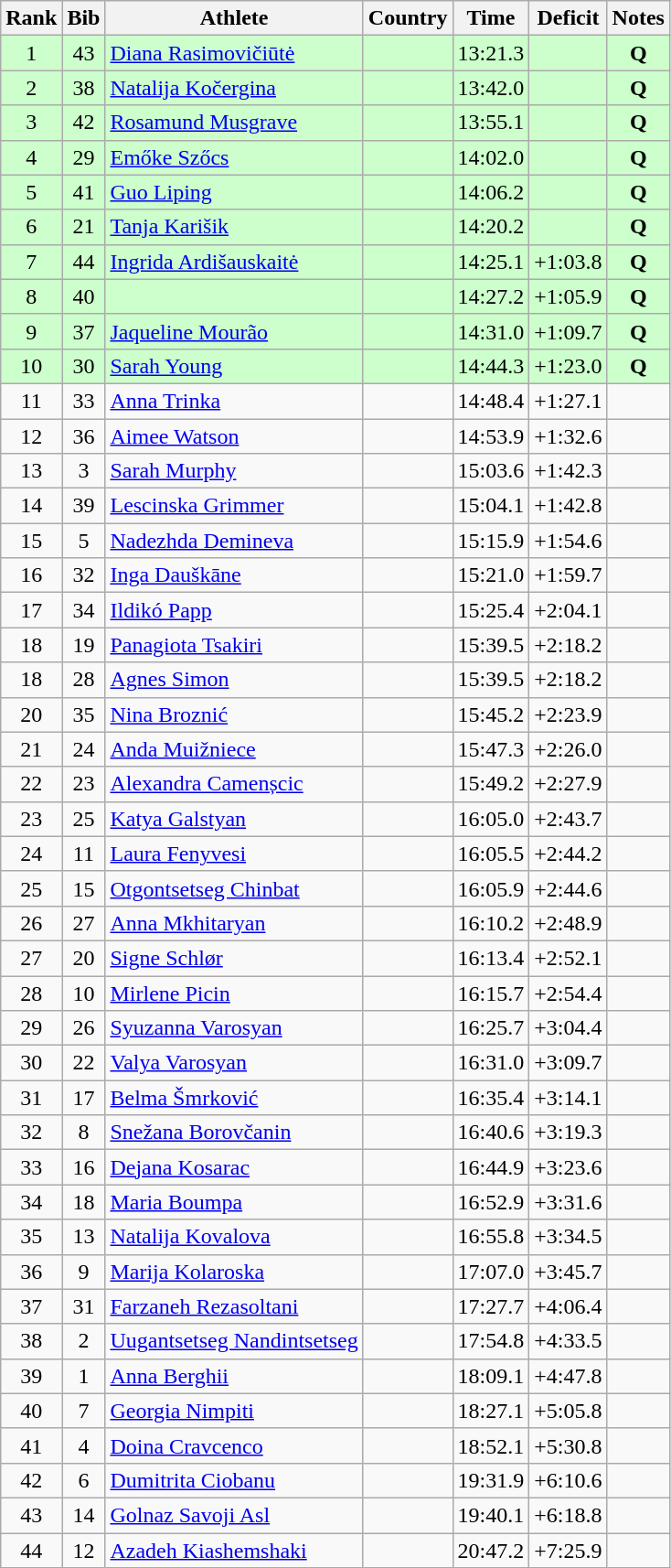<table class="wikitable sortable" style="text-align:center">
<tr>
<th>Rank</th>
<th>Bib</th>
<th>Athlete</th>
<th>Country</th>
<th>Time</th>
<th>Deficit</th>
<th>Notes</th>
</tr>
<tr bgcolor=ccffcc>
<td>1</td>
<td>43</td>
<td align=left><a href='#'>Diana Rasimovičiūtė</a></td>
<td align=left></td>
<td>13:21.3</td>
<td></td>
<td><strong>Q</strong></td>
</tr>
<tr bgcolor=ccffcc>
<td>2</td>
<td>38</td>
<td align=left><a href='#'>Natalija Kočergina</a></td>
<td align=left></td>
<td>13:42.0</td>
<td></td>
<td><strong>Q</strong></td>
</tr>
<tr bgcolor=ccffcc>
<td>3</td>
<td>42</td>
<td align=left><a href='#'>Rosamund Musgrave</a></td>
<td align=left></td>
<td>13:55.1</td>
<td></td>
<td><strong>Q</strong></td>
</tr>
<tr bgcolor=ccffcc>
<td>4</td>
<td>29</td>
<td align=left><a href='#'>Emőke Szőcs</a></td>
<td align=left></td>
<td>14:02.0</td>
<td></td>
<td><strong>Q</strong></td>
</tr>
<tr bgcolor=ccffcc>
<td>5</td>
<td>41</td>
<td align=left><a href='#'>Guo Liping</a></td>
<td align=left></td>
<td>14:06.2</td>
<td></td>
<td><strong>Q</strong></td>
</tr>
<tr bgcolor=ccffcc>
<td>6</td>
<td>21</td>
<td align=left><a href='#'>Tanja Karišik</a></td>
<td align=left></td>
<td>14:20.2</td>
<td></td>
<td><strong>Q</strong></td>
</tr>
<tr bgcolor=ccffcc>
<td>7</td>
<td>44</td>
<td align=left><a href='#'>Ingrida Ardišauskaitė</a></td>
<td align=left></td>
<td>14:25.1</td>
<td>+1:03.8</td>
<td><strong>Q</strong></td>
</tr>
<tr bgcolor=ccffcc>
<td>8</td>
<td>40</td>
<td align=left></td>
<td align=left></td>
<td>14:27.2</td>
<td>+1:05.9</td>
<td><strong>Q</strong></td>
</tr>
<tr bgcolor=ccffcc>
<td>9</td>
<td>37</td>
<td align=left><a href='#'>Jaqueline Mourão</a></td>
<td align=left></td>
<td>14:31.0</td>
<td>+1:09.7</td>
<td><strong>Q</strong></td>
</tr>
<tr bgcolor=ccffcc>
<td>10</td>
<td>30</td>
<td align=left><a href='#'>Sarah Young</a></td>
<td align=left></td>
<td>14:44.3</td>
<td>+1:23.0</td>
<td><strong>Q</strong></td>
</tr>
<tr>
<td>11</td>
<td>33</td>
<td align=left><a href='#'>Anna Trinka</a></td>
<td align=left></td>
<td>14:48.4</td>
<td>+1:27.1</td>
<td></td>
</tr>
<tr>
<td>12</td>
<td>36</td>
<td align=left><a href='#'>Aimee Watson</a></td>
<td align=left></td>
<td>14:53.9</td>
<td>+1:32.6</td>
<td></td>
</tr>
<tr>
<td>13</td>
<td>3</td>
<td align=left><a href='#'>Sarah Murphy</a></td>
<td align=left></td>
<td>15:03.6</td>
<td>+1:42.3</td>
<td></td>
</tr>
<tr>
<td>14</td>
<td>39</td>
<td align=left><a href='#'>Lescinska Grimmer</a></td>
<td align=left></td>
<td>15:04.1</td>
<td>+1:42.8</td>
<td></td>
</tr>
<tr>
<td>15</td>
<td>5</td>
<td align=left><a href='#'>Nadezhda Demineva</a></td>
<td align=left></td>
<td>15:15.9</td>
<td>+1:54.6</td>
<td></td>
</tr>
<tr>
<td>16</td>
<td>32</td>
<td align=left><a href='#'>Inga Dauškāne</a></td>
<td align=left></td>
<td>15:21.0</td>
<td>+1:59.7</td>
<td></td>
</tr>
<tr>
<td>17</td>
<td>34</td>
<td align=left><a href='#'>Ildikó Papp</a></td>
<td align=left></td>
<td>15:25.4</td>
<td>+2:04.1</td>
<td></td>
</tr>
<tr>
<td>18</td>
<td>19</td>
<td align=left><a href='#'>Panagiota Tsakiri</a></td>
<td align=left></td>
<td>15:39.5</td>
<td>+2:18.2</td>
<td></td>
</tr>
<tr>
<td>18</td>
<td>28</td>
<td align=left><a href='#'>Agnes Simon</a></td>
<td align=left></td>
<td>15:39.5</td>
<td>+2:18.2</td>
<td></td>
</tr>
<tr>
<td>20</td>
<td>35</td>
<td align=left><a href='#'>Nina Broznić</a></td>
<td align=left></td>
<td>15:45.2</td>
<td>+2:23.9</td>
<td></td>
</tr>
<tr>
<td>21</td>
<td>24</td>
<td align=left><a href='#'>Anda Muižniece</a></td>
<td align=left></td>
<td>15:47.3</td>
<td>+2:26.0</td>
<td></td>
</tr>
<tr>
<td>22</td>
<td>23</td>
<td align=left><a href='#'>Alexandra Camenșcic</a></td>
<td align=left></td>
<td>15:49.2</td>
<td>+2:27.9</td>
<td></td>
</tr>
<tr>
<td>23</td>
<td>25</td>
<td align=left><a href='#'>Katya Galstyan</a></td>
<td align=left></td>
<td>16:05.0</td>
<td>+2:43.7</td>
<td></td>
</tr>
<tr>
<td>24</td>
<td>11</td>
<td align=left><a href='#'>Laura Fenyvesi</a></td>
<td align=left></td>
<td>16:05.5</td>
<td>+2:44.2</td>
<td></td>
</tr>
<tr>
<td>25</td>
<td>15</td>
<td align=left><a href='#'>Otgontsetseg Chinbat</a></td>
<td align=left></td>
<td>16:05.9</td>
<td>+2:44.6</td>
<td></td>
</tr>
<tr>
<td>26</td>
<td>27</td>
<td align=left><a href='#'>Anna Mkhitaryan</a></td>
<td align=left></td>
<td>16:10.2</td>
<td>+2:48.9</td>
<td></td>
</tr>
<tr>
<td>27</td>
<td>20</td>
<td align=left><a href='#'>Signe Schlør</a></td>
<td align=left></td>
<td>16:13.4</td>
<td>+2:52.1</td>
<td></td>
</tr>
<tr>
<td>28</td>
<td>10</td>
<td align=left><a href='#'>Mirlene Picin</a></td>
<td align=left></td>
<td>16:15.7</td>
<td>+2:54.4</td>
<td></td>
</tr>
<tr>
<td>29</td>
<td>26</td>
<td align=left><a href='#'>Syuzanna Varosyan</a></td>
<td align=left></td>
<td>16:25.7</td>
<td>+3:04.4</td>
<td></td>
</tr>
<tr>
<td>30</td>
<td>22</td>
<td align=left><a href='#'>Valya Varosyan</a></td>
<td align=left></td>
<td>16:31.0</td>
<td>+3:09.7</td>
<td></td>
</tr>
<tr>
<td>31</td>
<td>17</td>
<td align=left><a href='#'>Belma Šmrković</a></td>
<td align=left></td>
<td>16:35.4</td>
<td>+3:14.1</td>
<td></td>
</tr>
<tr>
<td>32</td>
<td>8</td>
<td align=left><a href='#'>Snežana Borovčanin</a></td>
<td align=left></td>
<td>16:40.6</td>
<td>+3:19.3</td>
<td></td>
</tr>
<tr>
<td>33</td>
<td>16</td>
<td align=left><a href='#'>Dejana Kosarac</a></td>
<td align=left></td>
<td>16:44.9</td>
<td>+3:23.6</td>
<td></td>
</tr>
<tr>
<td>34</td>
<td>18</td>
<td align=left><a href='#'>Maria Boumpa</a></td>
<td align=left></td>
<td>16:52.9</td>
<td>+3:31.6</td>
<td></td>
</tr>
<tr>
<td>35</td>
<td>13</td>
<td align=left><a href='#'>Natalija Kovalova</a></td>
<td align=left></td>
<td>16:55.8</td>
<td>+3:34.5</td>
<td></td>
</tr>
<tr>
<td>36</td>
<td>9</td>
<td align=left><a href='#'>Marija Kolaroska</a></td>
<td align=left></td>
<td>17:07.0</td>
<td>+3:45.7</td>
<td></td>
</tr>
<tr>
<td>37</td>
<td>31</td>
<td align=left><a href='#'>Farzaneh Rezasoltani</a></td>
<td align=left></td>
<td>17:27.7</td>
<td>+4:06.4</td>
<td></td>
</tr>
<tr>
<td>38</td>
<td>2</td>
<td align=left><a href='#'>Uugantsetseg Nandintsetseg</a></td>
<td align=left></td>
<td>17:54.8</td>
<td>+4:33.5</td>
<td></td>
</tr>
<tr>
<td>39</td>
<td>1</td>
<td align=left><a href='#'>Anna Berghii</a></td>
<td align=left></td>
<td>18:09.1</td>
<td>+4:47.8</td>
<td></td>
</tr>
<tr>
<td>40</td>
<td>7</td>
<td align=left><a href='#'>Georgia Nimpiti</a></td>
<td align=left></td>
<td>18:27.1</td>
<td>+5:05.8</td>
<td></td>
</tr>
<tr>
<td>41</td>
<td>4</td>
<td align=left><a href='#'>Doina Cravcenco</a></td>
<td align=left></td>
<td>18:52.1</td>
<td>+5:30.8</td>
<td></td>
</tr>
<tr>
<td>42</td>
<td>6</td>
<td align=left><a href='#'>Dumitrita Ciobanu</a></td>
<td align=left></td>
<td>19:31.9</td>
<td>+6:10.6</td>
<td></td>
</tr>
<tr>
<td>43</td>
<td>14</td>
<td align=left><a href='#'>Golnaz Savoji Asl</a></td>
<td align=left></td>
<td>19:40.1</td>
<td>+6:18.8</td>
<td></td>
</tr>
<tr>
<td>44</td>
<td>12</td>
<td align=left><a href='#'>Azadeh Kiashemshaki</a></td>
<td align=left></td>
<td>20:47.2</td>
<td>+7:25.9</td>
<td></td>
</tr>
</table>
